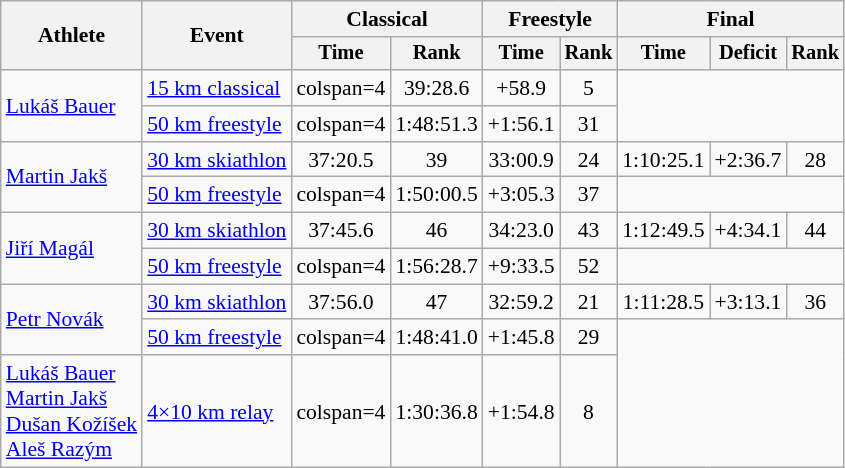<table class="wikitable" style="font-size:90%">
<tr>
<th rowspan=2>Athlete</th>
<th rowspan=2>Event</th>
<th colspan=2>Classical</th>
<th colspan=2>Freestyle</th>
<th colspan=3>Final</th>
</tr>
<tr style="font-size: 95%">
<th>Time</th>
<th>Rank</th>
<th>Time</th>
<th>Rank</th>
<th>Time</th>
<th>Deficit</th>
<th>Rank</th>
</tr>
<tr align=center>
<td align=left rowspan=2><a href='#'>Lukáš Bauer</a></td>
<td align=left><a href='#'>15 km classical</a></td>
<td>colspan=4 </td>
<td>39:28.6</td>
<td>+58.9</td>
<td>5</td>
</tr>
<tr align=center>
<td align=left><a href='#'>50 km freestyle</a></td>
<td>colspan=4 </td>
<td>1:48:51.3</td>
<td>+1:56.1</td>
<td>31</td>
</tr>
<tr align=center>
<td align=left rowspan=2><a href='#'>Martin Jakš</a></td>
<td align=left><a href='#'>30 km skiathlon</a></td>
<td>37:20.5</td>
<td>39</td>
<td>33:00.9</td>
<td>24</td>
<td>1:10:25.1</td>
<td>+2:36.7</td>
<td>28</td>
</tr>
<tr align=center>
<td align=left><a href='#'>50 km freestyle</a></td>
<td>colspan=4 </td>
<td>1:50:00.5</td>
<td>+3:05.3</td>
<td>37</td>
</tr>
<tr align=center>
<td align=left rowspan=2><a href='#'>Jiří Magál</a></td>
<td align=left><a href='#'>30 km skiathlon</a></td>
<td>37:45.6</td>
<td>46</td>
<td>34:23.0</td>
<td>43</td>
<td>1:12:49.5</td>
<td>+4:34.1</td>
<td>44</td>
</tr>
<tr align=center>
<td align=left><a href='#'>50 km freestyle</a></td>
<td>colspan=4 </td>
<td>1:56:28.7</td>
<td>+9:33.5</td>
<td>52</td>
</tr>
<tr align=center>
<td align=left rowspan=2><a href='#'>Petr Novák</a></td>
<td align=left><a href='#'>30 km skiathlon</a></td>
<td>37:56.0</td>
<td>47</td>
<td>32:59.2</td>
<td>21</td>
<td>1:11:28.5</td>
<td>+3:13.1</td>
<td>36</td>
</tr>
<tr align=center>
<td align=left><a href='#'>50 km freestyle</a></td>
<td>colspan=4 </td>
<td>1:48:41.0</td>
<td>+1:45.8</td>
<td>29</td>
</tr>
<tr align=center>
<td align=left><a href='#'>Lukáš Bauer</a><br><a href='#'>Martin Jakš</a><br><a href='#'>Dušan Kožíšek</a><br><a href='#'>Aleš Razým</a></td>
<td align=left><a href='#'>4×10 km relay</a></td>
<td>colspan=4 </td>
<td>1:30:36.8</td>
<td>+1:54.8</td>
<td>8</td>
</tr>
</table>
